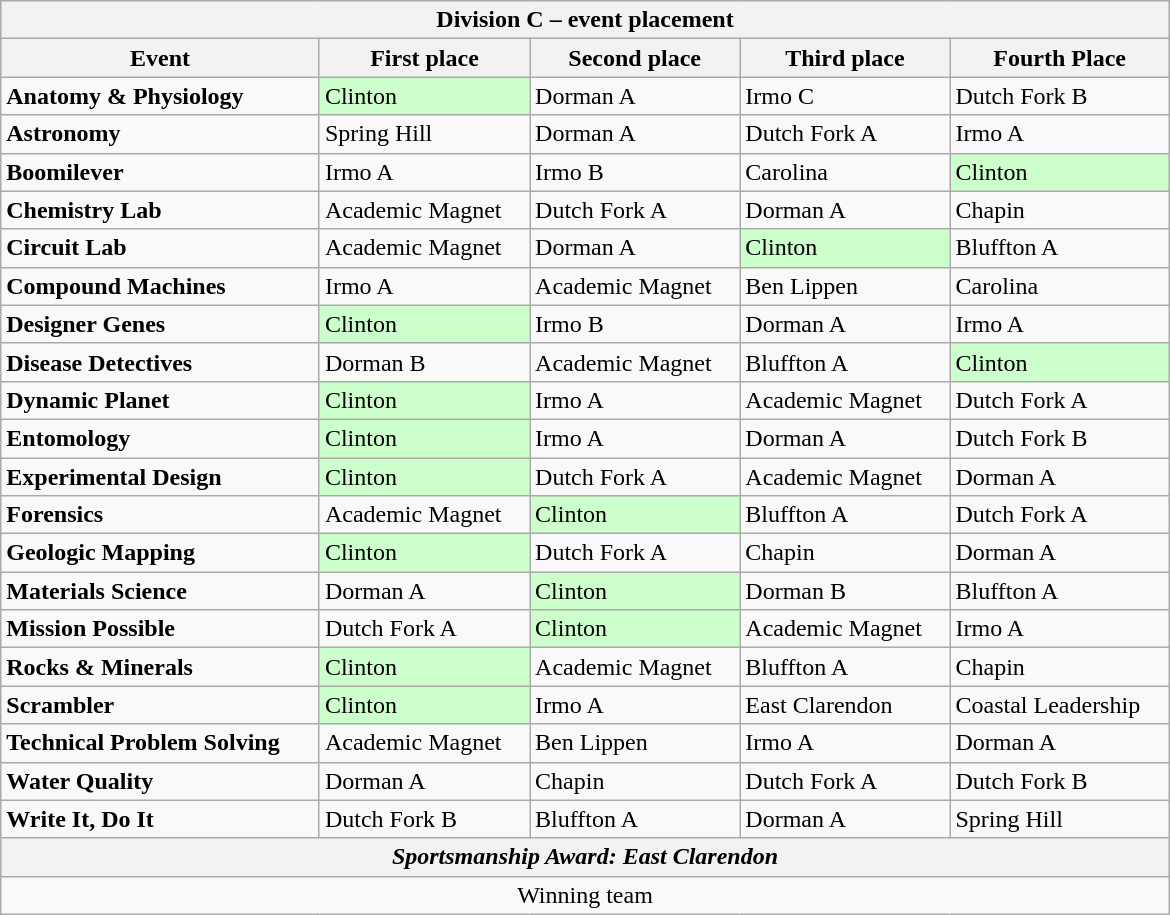<table class="wikitable collapsible collapsed" style="float:left; width:780px">
<tr>
<th colspan=5>Division C – event placement</th>
</tr>
<tr>
<th>Event</th>
<th>First place</th>
<th>Second place</th>
<th>Third place</th>
<th>Fourth Place</th>
</tr>
<tr>
<td><strong>Anatomy & Physiology</strong></td>
<td style="background: #ccffcc">Clinton</td>
<td>Dorman A</td>
<td>Irmo C</td>
<td>Dutch Fork B</td>
</tr>
<tr>
<td><strong>Astronomy</strong></td>
<td>Spring Hill</td>
<td>Dorman A</td>
<td>Dutch Fork A</td>
<td>Irmo A</td>
</tr>
<tr>
<td><strong>Boomilever</strong></td>
<td>Irmo A</td>
<td>Irmo B</td>
<td>Carolina</td>
<td style="background: #ccffcc">Clinton</td>
</tr>
<tr>
<td><strong>Chemistry Lab</strong></td>
<td>Academic Magnet</td>
<td>Dutch Fork A</td>
<td>Dorman A</td>
<td>Chapin</td>
</tr>
<tr>
<td><strong>Circuit Lab</strong></td>
<td>Academic Magnet</td>
<td>Dorman A</td>
<td style="background: #ccffcc">Clinton</td>
<td>Bluffton A</td>
</tr>
<tr>
<td><strong>Compound Machines</strong></td>
<td>Irmo A</td>
<td>Academic Magnet</td>
<td>Ben Lippen</td>
<td>Carolina</td>
</tr>
<tr>
<td><strong>Designer Genes</strong></td>
<td style="background: #ccffcc">Clinton</td>
<td>Irmo B</td>
<td>Dorman A</td>
<td>Irmo A</td>
</tr>
<tr>
<td><strong>Disease Detectives</strong></td>
<td>Dorman B</td>
<td>Academic Magnet</td>
<td>Bluffton A</td>
<td style="background: #ccffcc">Clinton</td>
</tr>
<tr>
<td><strong>Dynamic Planet</strong></td>
<td style="background: #ccffcc">Clinton</td>
<td>Irmo A</td>
<td>Academic Magnet</td>
<td>Dutch Fork A</td>
</tr>
<tr>
<td><strong>Entomology</strong></td>
<td style="background: #ccffcc">Clinton</td>
<td>Irmo A</td>
<td>Dorman A</td>
<td>Dutch Fork B</td>
</tr>
<tr>
<td><strong>Experimental Design</strong></td>
<td style="background: #ccffcc">Clinton</td>
<td>Dutch Fork A</td>
<td>Academic Magnet</td>
<td>Dorman A</td>
</tr>
<tr>
<td><strong>Forensics</strong></td>
<td>Academic Magnet</td>
<td style="background: #ccffcc">Clinton</td>
<td>Bluffton A</td>
<td>Dutch Fork A</td>
</tr>
<tr>
<td><strong>Geologic Mapping</strong></td>
<td style="background: #ccffcc">Clinton</td>
<td>Dutch Fork A</td>
<td>Chapin</td>
<td>Dorman A</td>
</tr>
<tr>
<td><strong>Materials Science</strong></td>
<td>Dorman A</td>
<td style="background: #ccffcc">Clinton</td>
<td>Dorman B</td>
<td>Bluffton A</td>
</tr>
<tr>
<td><strong>Mission Possible</strong></td>
<td>Dutch Fork A</td>
<td style="background: #ccffcc">Clinton</td>
<td>Academic Magnet</td>
<td>Irmo A</td>
</tr>
<tr>
<td><strong>Rocks & Minerals</strong></td>
<td style="background: #ccffcc">Clinton</td>
<td>Academic Magnet</td>
<td>Bluffton A</td>
<td>Chapin</td>
</tr>
<tr>
<td><strong>Scrambler</strong></td>
<td style="background: #ccffcc">Clinton</td>
<td>Irmo A</td>
<td>East Clarendon</td>
<td>Coastal Leadership</td>
</tr>
<tr>
<td><strong>Technical Problem Solving</strong></td>
<td>Academic Magnet</td>
<td>Ben Lippen</td>
<td>Irmo A</td>
<td>Dorman A</td>
</tr>
<tr>
<td><strong>Water Quality</strong></td>
<td>Dorman A</td>
<td>Chapin</td>
<td>Dutch Fork A</td>
<td>Dutch Fork B</td>
</tr>
<tr>
<td><strong>Write It, Do It</strong></td>
<td>Dutch Fork B</td>
<td>Bluffton A</td>
<td>Dorman A</td>
<td>Spring Hill</td>
</tr>
<tr>
<th colspan=5><em>Sportsmanship Award: East Clarendon</em></th>
</tr>
<tr>
<td colspan=5 style=text-align:center> Winning team</td>
</tr>
</table>
